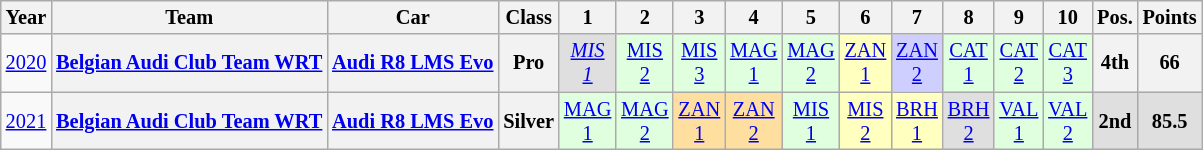<table class="wikitable" border="1" style="text-align:center; font-size:85%;">
<tr>
<th>Year</th>
<th>Team</th>
<th>Car</th>
<th>Class</th>
<th>1</th>
<th>2</th>
<th>3</th>
<th>4</th>
<th>5</th>
<th>6</th>
<th>7</th>
<th>8</th>
<th>9</th>
<th>10</th>
<th>Pos.</th>
<th>Points</th>
</tr>
<tr>
<td><a href='#'>2020</a></td>
<th nowrap><a href='#'>Belgian Audi Club Team WRT</a></th>
<th nowrap><a href='#'>Audi R8 LMS Evo</a></th>
<th>Pro</th>
<td style="background:#DFDFDF;"><em><a href='#'>MIS<br>1</a></em><br></td>
<td style="background:#DFFFDF;"><a href='#'>MIS<br>2</a><br></td>
<td style="background:#DFFFDF;"><a href='#'>MIS<br>3</a><br></td>
<td style="background:#DFFFDF;"><a href='#'>MAG<br>1</a><br></td>
<td style="background:#DFFFDF;"><a href='#'>MAG<br>2</a><br></td>
<td style="background:#FFFFBF;"><a href='#'>ZAN<br>1</a><br></td>
<td style="background:#CFCFFF;"><a href='#'>ZAN<br>2</a><br></td>
<td style="background:#DFFFDF;"><a href='#'>CAT<br>1</a><br></td>
<td style="background:#DFFFDF;"><a href='#'>CAT<br>2</a><br></td>
<td style="background:#DFFFDF;"><a href='#'>CAT<br>3</a><br></td>
<th>4th</th>
<th>66</th>
</tr>
<tr>
<td><a href='#'>2021</a></td>
<th nowrap><a href='#'>Belgian Audi Club Team WRT</a></th>
<th nowrap><a href='#'>Audi R8 LMS Evo</a></th>
<th>Silver</th>
<td style="background:#DFFFDF;"><a href='#'>MAG<br>1</a><br></td>
<td style="background:#DFFFDF;"><a href='#'>MAG<br>2</a><br></td>
<td style="background:#FFDF9F;"><a href='#'>ZAN<br>1</a><br></td>
<td style="background:#FFDF9F;"><a href='#'>ZAN<br>2</a><br></td>
<td style="background:#DFFFDF;"><a href='#'>MIS<br>1</a><br></td>
<td style="background:#FFFFBF;"><a href='#'>MIS<br>2</a><br></td>
<td style="background:#FFFFBF;"><a href='#'>BRH<br>1</a><br></td>
<td style="background:#DFDFDF;"><a href='#'>BRH<br>2</a><br></td>
<td style="background:#DFFFDF;"><a href='#'>VAL<br>1</a><br></td>
<td style="background:#DFFFDF;"><a href='#'>VAL<br>2</a><br></td>
<th style="background:#DFDFDF;">2nd</th>
<th style="background:#DFDFDF;">85.5</th>
</tr>
</table>
